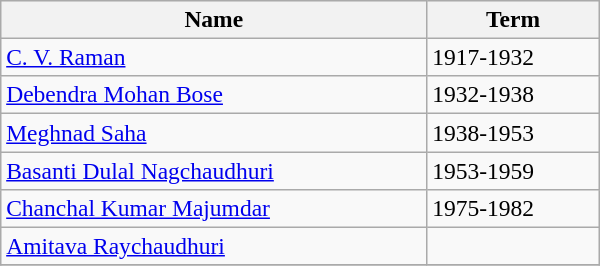<table class="wikitable" style="font-size:98%;" width="400px" align="left">
<tr>
<th>Name</th>
<th>Term</th>
</tr>
<tr>
<td><a href='#'>C. V. Raman</a></td>
<td>1917-1932</td>
</tr>
<tr>
<td><a href='#'>Debendra Mohan Bose</a></td>
<td>1932-1938</td>
</tr>
<tr>
<td><a href='#'>Meghnad Saha</a></td>
<td>1938-1953</td>
</tr>
<tr>
<td><a href='#'>Basanti Dulal Nagchaudhuri</a></td>
<td>1953-1959</td>
</tr>
<tr>
<td><a href='#'>Chanchal Kumar Majumdar</a></td>
<td>1975-1982</td>
</tr>
<tr>
<td><a href='#'>Amitava Raychaudhuri</a></td>
<td></td>
</tr>
<tr>
</tr>
</table>
